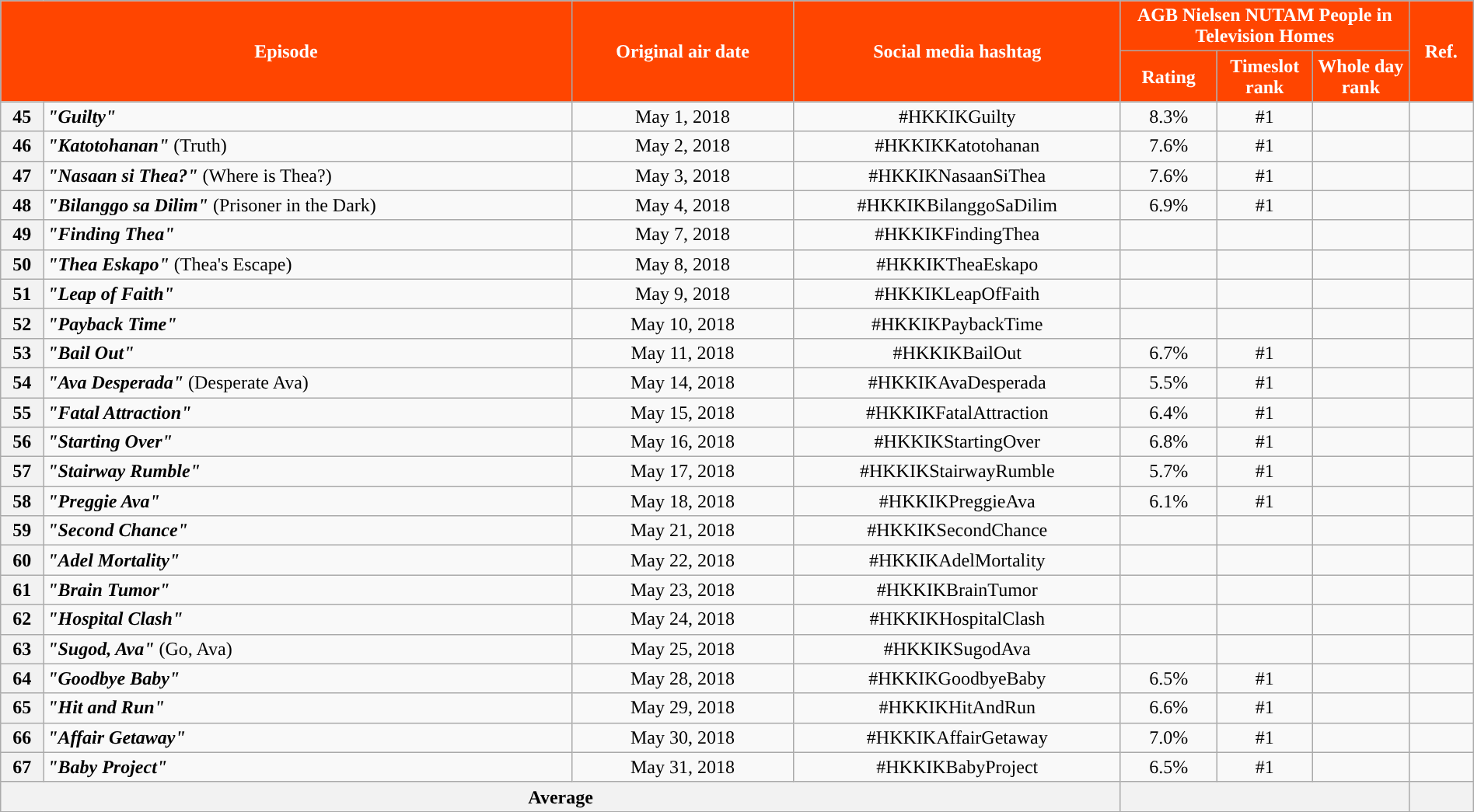<table class="wikitable" style="text-align:center; font-size:100%; line-height:18px;" width="100%">
<tr>
<th style="background-color:#FF4500; color:#ffffff;" colspan="2" rowspan="2">Episode</th>
<th style="background-color:#FF4500; color:white" rowspan="2">Original air date</th>
<th style="background-color:#FF4500; color:white" rowspan="2">Social media hashtag</th>
<th style="background-color:#FF4500; color:#ffffff;" colspan="3">AGB Nielsen NUTAM People in Television Homes</th>
<th style="background-color:#FF4500; color:#ffffff;" rowspan="2">Ref.</th>
</tr>
<tr>
<th style="background-color:#FF4500; width:75px; color:#ffffff;">Rating</th>
<th style="background-color:#FF4500; width:75px; color:#ffffff;">Timeslot<br>rank</th>
<th style="background-color:#FF4500; width:75px; color:#ffffff;">Whole day<br>rank</th>
</tr>
<tr>
<th>45</th>
<td style="text-align: left;"><strong><em>"Guilty"</em></strong></td>
<td>May 1, 2018</td>
<td>#HKKIKGuilty</td>
<td>8.3%</td>
<td>#1</td>
<td></td>
<td></td>
</tr>
<tr>
<th>46</th>
<td style="text-align: left;"><strong><em>"Katotohanan"</em></strong> (Truth)</td>
<td>May 2, 2018</td>
<td>#HKKIKKatotohanan</td>
<td>7.6%</td>
<td>#1</td>
<td></td>
<td></td>
</tr>
<tr>
<th>47</th>
<td style="text-align: left;"><strong><em>"Nasaan si Thea?"</em></strong> (Where is Thea?)</td>
<td>May 3, 2018</td>
<td>#HKKIKNasaanSiThea</td>
<td>7.6%</td>
<td>#1</td>
<td></td>
<td></td>
</tr>
<tr>
<th>48</th>
<td style="text-align: left;"><strong><em>"Bilanggo sa Dilim"</em></strong> (Prisoner in the Dark)</td>
<td>May 4, 2018</td>
<td>#HKKIKBilanggoSaDilim</td>
<td>6.9%</td>
<td>#1</td>
<td></td>
<td></td>
</tr>
<tr>
<th>49</th>
<td style="text-align: left;"><strong><em>"Finding Thea"</em></strong></td>
<td>May 7, 2018</td>
<td>#HKKIKFindingThea</td>
<td></td>
<td></td>
<td></td>
<td></td>
</tr>
<tr>
<th>50</th>
<td style="text-align: left;"><strong><em>"Thea Eskapo"</em></strong> (Thea's Escape)</td>
<td>May 8, 2018</td>
<td>#HKKIKTheaEskapo</td>
<td></td>
<td></td>
<td></td>
<td></td>
</tr>
<tr>
<th>51</th>
<td style="text-align: left;"><strong><em>"Leap of Faith"</em></strong></td>
<td>May 9, 2018</td>
<td>#HKKIKLeapOfFaith</td>
<td></td>
<td></td>
<td></td>
<td></td>
</tr>
<tr>
<th>52</th>
<td style="text-align: left;"><strong><em>"Payback Time"</em></strong></td>
<td>May 10, 2018</td>
<td>#HKKIKPaybackTime</td>
<td></td>
<td></td>
<td></td>
<td></td>
</tr>
<tr>
<th>53</th>
<td style="text-align: left;"><strong><em>"Bail Out"</em></strong></td>
<td>May 11, 2018</td>
<td>#HKKIKBailOut</td>
<td>6.7%</td>
<td>#1</td>
<td></td>
<td></td>
</tr>
<tr>
<th>54</th>
<td style="text-align: left;"><strong><em>"Ava Desperada"</em></strong> (Desperate Ava)</td>
<td>May 14, 2018</td>
<td>#HKKIKAvaDesperada</td>
<td>5.5%</td>
<td>#1</td>
<td></td>
<td></td>
</tr>
<tr>
<th>55</th>
<td style="text-align: left;"><strong><em>"Fatal Attraction"</em></strong></td>
<td>May 15, 2018</td>
<td>#HKKIKFatalAttraction</td>
<td>6.4%</td>
<td>#1</td>
<td></td>
<td></td>
</tr>
<tr>
<th>56</th>
<td style="text-align: left;"><strong><em>"Starting Over"</em></strong></td>
<td>May 16, 2018</td>
<td>#HKKIKStartingOver</td>
<td>6.8%</td>
<td>#1</td>
<td></td>
<td></td>
</tr>
<tr>
<th>57</th>
<td style="text-align: left;"><strong><em>"Stairway Rumble"</em></strong></td>
<td>May 17, 2018</td>
<td>#HKKIKStairwayRumble</td>
<td>5.7%</td>
<td>#1</td>
<td></td>
<td></td>
</tr>
<tr>
<th>58</th>
<td style="text-align: left;"><strong><em>"Preggie Ava"</em></strong></td>
<td>May 18, 2018</td>
<td>#HKKIKPreggieAva</td>
<td>6.1%</td>
<td>#1</td>
<td></td>
<td></td>
</tr>
<tr>
<th>59</th>
<td style="text-align: left;"><strong><em>"Second Chance"</em></strong></td>
<td>May 21, 2018</td>
<td>#HKKIKSecondChance</td>
<td></td>
<td></td>
<td></td>
<td></td>
</tr>
<tr>
<th>60</th>
<td style="text-align: left;"><strong><em>"Adel Mortality"</em></strong></td>
<td>May 22, 2018</td>
<td>#HKKIKAdelMortality</td>
<td></td>
<td></td>
<td></td>
<td></td>
</tr>
<tr>
<th>61</th>
<td style="text-align: left;"><strong><em>"Brain Tumor"</em></strong></td>
<td>May 23, 2018</td>
<td>#HKKIKBrainTumor</td>
<td></td>
<td></td>
<td></td>
<td></td>
</tr>
<tr>
<th>62</th>
<td style="text-align: left;"><strong><em>"Hospital Clash"</em></strong></td>
<td>May 24, 2018</td>
<td>#HKKIKHospitalClash</td>
<td></td>
<td></td>
<td></td>
<td></td>
</tr>
<tr>
<th>63</th>
<td style="text-align: left;"><strong><em>"Sugod, Ava"</em></strong> (Go, Ava)</td>
<td>May 25, 2018</td>
<td>#HKKIKSugodAva</td>
<td></td>
<td></td>
<td></td>
<td></td>
</tr>
<tr>
<th>64</th>
<td style="text-align: left;"><strong><em>"Goodbye Baby"</em></strong></td>
<td>May 28, 2018</td>
<td>#HKKIKGoodbyeBaby</td>
<td>6.5%</td>
<td>#1</td>
<td></td>
<td></td>
</tr>
<tr>
<th>65</th>
<td style="text-align: left;"><strong><em>"Hit and Run"</em></strong></td>
<td>May 29, 2018</td>
<td>#HKKIKHitAndRun</td>
<td>6.6%</td>
<td>#1</td>
<td></td>
<td></td>
</tr>
<tr>
<th>66</th>
<td style="text-align: left;"><strong><em>"Affair Getaway"</em></strong></td>
<td>May 30, 2018</td>
<td>#HKKIKAffairGetaway</td>
<td>7.0%</td>
<td>#1</td>
<td></td>
<td></td>
</tr>
<tr>
<th>67</th>
<td style="text-align: left;"><strong><em>"Baby Project"</em></strong></td>
<td>May 31, 2018</td>
<td>#HKKIKBabyProject</td>
<td>6.5%</td>
<td>#1</td>
<td></td>
<td></td>
</tr>
<tr>
<th colspan="4">Average</th>
<th colspan="3"></th>
<th></th>
</tr>
<tr>
</tr>
</table>
